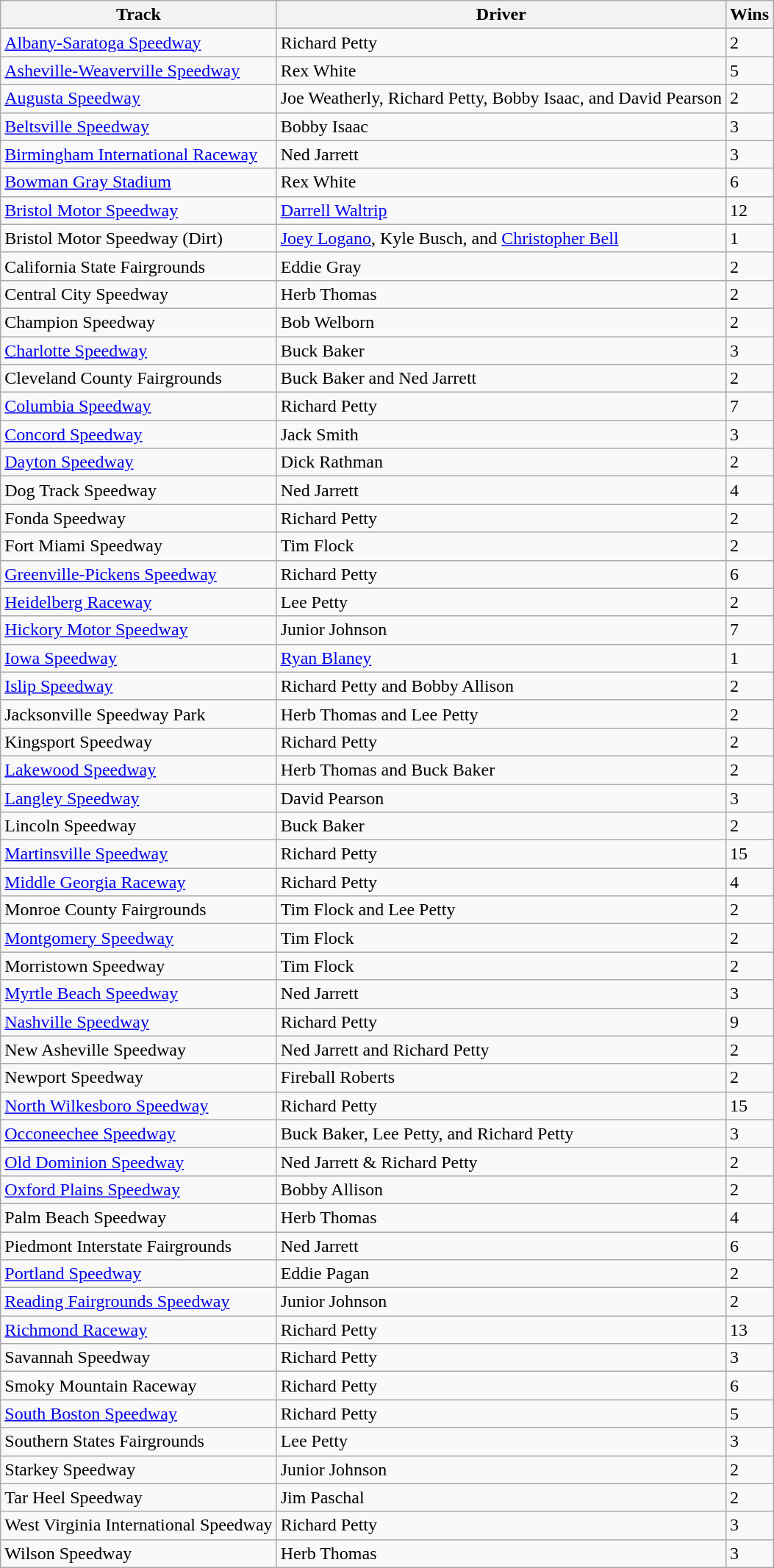<table class="wikitable sortable">
<tr>
<th>Track</th>
<th>Driver</th>
<th>Wins</th>
</tr>
<tr>
<td><a href='#'>Albany-Saratoga Speedway</a></td>
<td>Richard Petty</td>
<td>2</td>
</tr>
<tr>
<td><a href='#'>Asheville-Weaverville Speedway</a></td>
<td>Rex White</td>
<td>5</td>
</tr>
<tr>
<td><a href='#'>Augusta Speedway</a></td>
<td>Joe Weatherly, Richard Petty, Bobby Isaac, and David Pearson</td>
<td>2</td>
</tr>
<tr>
<td><a href='#'>Beltsville Speedway</a></td>
<td>Bobby Isaac</td>
<td>3</td>
</tr>
<tr>
<td><a href='#'>Birmingham International Raceway</a></td>
<td>Ned Jarrett</td>
<td>3</td>
</tr>
<tr>
<td><a href='#'>Bowman Gray Stadium</a></td>
<td>Rex White</td>
<td>6</td>
</tr>
<tr>
<td><a href='#'>Bristol Motor Speedway</a></td>
<td><a href='#'>Darrell Waltrip</a></td>
<td>12</td>
</tr>
<tr>
<td>Bristol Motor Speedway (Dirt)</td>
<td><a href='#'>Joey Logano</a>, Kyle Busch, and <a href='#'>Christopher Bell</a></td>
<td>1</td>
</tr>
<tr>
<td>California State Fairgrounds</td>
<td>Eddie Gray</td>
<td>2</td>
</tr>
<tr>
<td>Central City Speedway</td>
<td>Herb Thomas</td>
<td>2</td>
</tr>
<tr>
<td>Champion Speedway</td>
<td>Bob Welborn</td>
<td>2</td>
</tr>
<tr>
<td><a href='#'>Charlotte Speedway</a></td>
<td>Buck Baker</td>
<td>3</td>
</tr>
<tr>
<td>Cleveland County Fairgrounds</td>
<td>Buck Baker and Ned Jarrett</td>
<td>2</td>
</tr>
<tr>
<td><a href='#'>Columbia Speedway</a></td>
<td>Richard Petty</td>
<td>7</td>
</tr>
<tr>
<td><a href='#'>Concord Speedway</a></td>
<td>Jack Smith</td>
<td>3</td>
</tr>
<tr>
<td><a href='#'>Dayton Speedway</a></td>
<td>Dick Rathman</td>
<td>2</td>
</tr>
<tr>
<td>Dog Track Speedway</td>
<td>Ned Jarrett</td>
<td>4</td>
</tr>
<tr>
<td>Fonda Speedway</td>
<td>Richard Petty</td>
<td>2</td>
</tr>
<tr>
<td>Fort Miami Speedway</td>
<td>Tim Flock</td>
<td>2</td>
</tr>
<tr>
<td><a href='#'>Greenville-Pickens Speedway</a></td>
<td>Richard Petty</td>
<td>6</td>
</tr>
<tr>
<td><a href='#'>Heidelberg Raceway</a></td>
<td>Lee Petty</td>
<td>2</td>
</tr>
<tr>
<td><a href='#'>Hickory Motor Speedway</a></td>
<td>Junior Johnson</td>
<td>7</td>
</tr>
<tr>
<td><a href='#'>Iowa Speedway</a></td>
<td><a href='#'>Ryan Blaney</a></td>
<td>1</td>
</tr>
<tr>
<td><a href='#'>Islip Speedway</a></td>
<td>Richard Petty and Bobby Allison</td>
<td>2</td>
</tr>
<tr>
<td>Jacksonville Speedway Park</td>
<td>Herb Thomas and Lee Petty</td>
<td>2</td>
</tr>
<tr>
<td>Kingsport Speedway</td>
<td>Richard Petty</td>
<td>2</td>
</tr>
<tr>
<td><a href='#'>Lakewood Speedway</a></td>
<td>Herb Thomas and Buck Baker</td>
<td>2</td>
</tr>
<tr>
<td><a href='#'>Langley Speedway</a></td>
<td>David Pearson</td>
<td>3</td>
</tr>
<tr>
<td>Lincoln Speedway</td>
<td>Buck Baker</td>
<td>2</td>
</tr>
<tr>
<td><a href='#'>Martinsville Speedway</a></td>
<td>Richard Petty</td>
<td>15</td>
</tr>
<tr>
<td><a href='#'>Middle Georgia Raceway</a></td>
<td>Richard Petty</td>
<td>4</td>
</tr>
<tr>
<td>Monroe County Fairgrounds</td>
<td>Tim Flock and Lee Petty</td>
<td>2</td>
</tr>
<tr>
<td><a href='#'>Montgomery Speedway</a></td>
<td>Tim Flock</td>
<td>2</td>
</tr>
<tr>
<td>Morristown Speedway</td>
<td>Tim Flock</td>
<td>2</td>
</tr>
<tr>
<td><a href='#'>Myrtle Beach Speedway</a></td>
<td>Ned Jarrett</td>
<td>3</td>
</tr>
<tr>
<td><a href='#'>Nashville Speedway</a></td>
<td>Richard Petty</td>
<td>9</td>
</tr>
<tr>
<td>New Asheville Speedway</td>
<td>Ned Jarrett and Richard Petty</td>
<td>2</td>
</tr>
<tr>
<td>Newport Speedway</td>
<td>Fireball Roberts</td>
<td>2</td>
</tr>
<tr>
<td><a href='#'>North Wilkesboro Speedway</a></td>
<td>Richard Petty</td>
<td>15</td>
</tr>
<tr>
<td><a href='#'>Occoneechee Speedway</a></td>
<td>Buck Baker, Lee Petty, and Richard Petty</td>
<td>3</td>
</tr>
<tr>
<td><a href='#'>Old Dominion Speedway</a></td>
<td>Ned Jarrett & Richard Petty</td>
<td>2</td>
</tr>
<tr>
<td><a href='#'>Oxford Plains Speedway</a></td>
<td>Bobby Allison</td>
<td>2</td>
</tr>
<tr>
<td>Palm Beach Speedway</td>
<td>Herb Thomas</td>
<td>4</td>
</tr>
<tr>
<td>Piedmont Interstate Fairgrounds</td>
<td>Ned Jarrett</td>
<td>6</td>
</tr>
<tr>
<td><a href='#'>Portland Speedway</a></td>
<td>Eddie Pagan</td>
<td>2</td>
</tr>
<tr>
<td><a href='#'>Reading Fairgrounds Speedway</a></td>
<td>Junior Johnson</td>
<td>2</td>
</tr>
<tr>
<td><a href='#'>Richmond Raceway</a></td>
<td>Richard Petty</td>
<td>13</td>
</tr>
<tr>
<td>Savannah Speedway</td>
<td>Richard Petty</td>
<td>3</td>
</tr>
<tr>
<td>Smoky Mountain Raceway</td>
<td>Richard Petty</td>
<td>6</td>
</tr>
<tr>
<td><a href='#'>South Boston Speedway</a></td>
<td>Richard Petty</td>
<td>5</td>
</tr>
<tr>
<td>Southern States Fairgrounds</td>
<td>Lee Petty</td>
<td>3</td>
</tr>
<tr>
<td>Starkey Speedway</td>
<td>Junior Johnson</td>
<td>2</td>
</tr>
<tr>
<td>Tar Heel Speedway</td>
<td>Jim Paschal</td>
<td>2</td>
</tr>
<tr>
<td>West Virginia International Speedway</td>
<td>Richard Petty</td>
<td>3</td>
</tr>
<tr>
<td>Wilson Speedway</td>
<td>Herb Thomas</td>
<td>3</td>
</tr>
</table>
